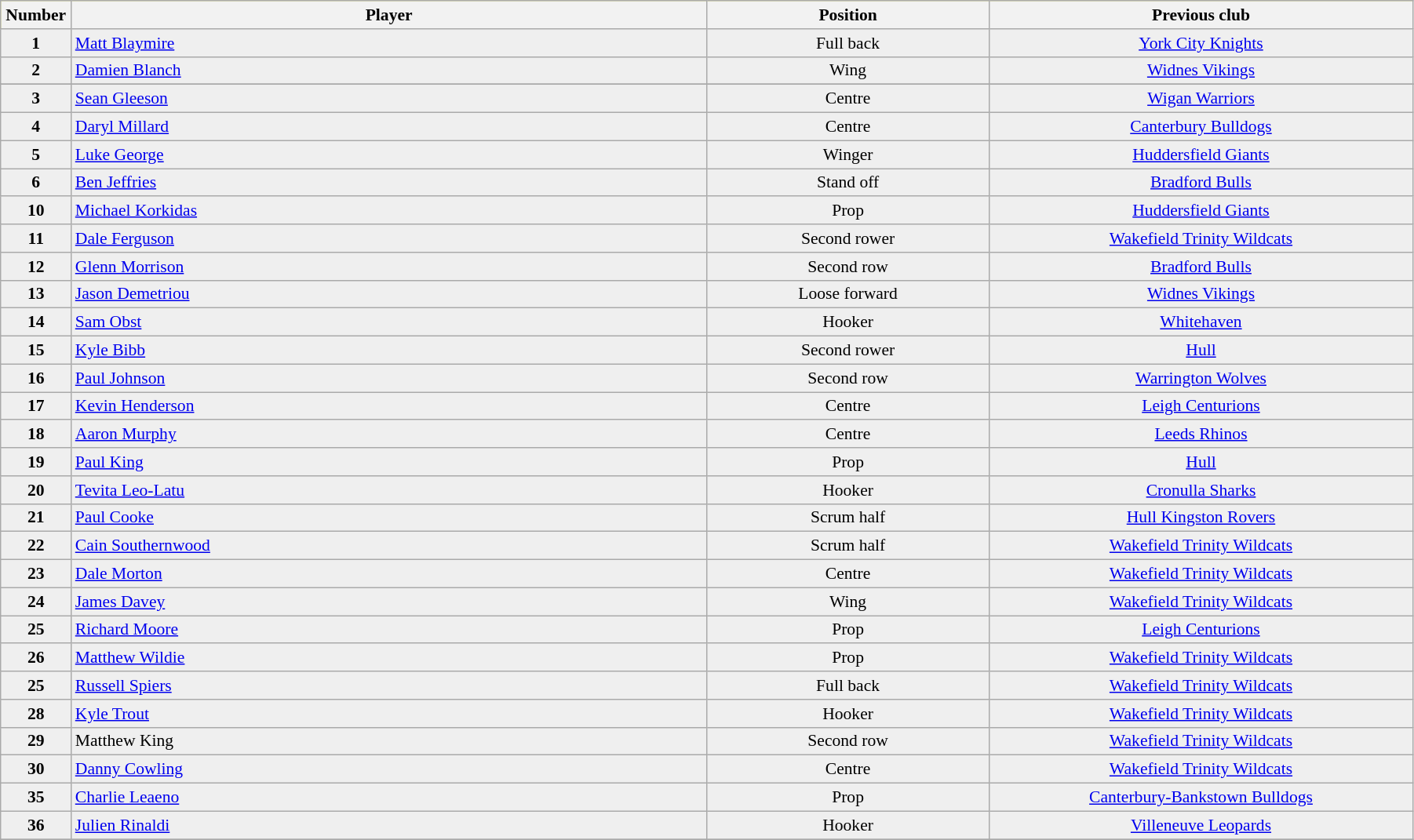<table class="wikitable" width="95%" style="font-size:90%">
<tr bgcolor=#FFFF33>
<th width=5%>Number</th>
<th !width=10%>Player</th>
<th width=20%>Position</th>
<th width=30%>Previous club</th>
</tr>
<tr bgcolor=#efefef>
<td align=center><strong>1</strong></td>
<td><a href='#'>Matt Blaymire</a></td>
<td align=center>Full back</td>
<td align=center><a href='#'>York City Knights</a></td>
</tr>
<tr bgcolor=#efefef>
<td align=center><strong>2</strong></td>
<td><a href='#'>Damien Blanch</a></td>
<td align=center>Wing</td>
<td align=center><a href='#'>Widnes Vikings</a></td>
</tr>
<tr bgcolor=#efefef>
</tr>
<tr bgcolor=#efefef>
<td align=center><strong>3</strong></td>
<td><a href='#'>Sean Gleeson</a></td>
<td align=center>Centre</td>
<td align=center><a href='#'>Wigan Warriors</a></td>
</tr>
<tr bgcolor=#efefef>
<td align=center><strong>4</strong></td>
<td><a href='#'>Daryl Millard</a></td>
<td align=center>Centre</td>
<td align=center><a href='#'>Canterbury Bulldogs</a></td>
</tr>
<tr bgcolor=#efefef>
<td align=center><strong>5</strong></td>
<td><a href='#'>Luke George</a></td>
<td align=center>Winger</td>
<td align=center><a href='#'>Huddersfield Giants</a></td>
</tr>
<tr bgcolor=#efefef>
<td align=center><strong>6</strong></td>
<td><a href='#'>Ben Jeffries</a></td>
<td align=center>Stand off</td>
<td align=center><a href='#'>Bradford Bulls</a></td>
</tr>
<tr bgcolor=#efefef>
<td align=center><strong>10</strong></td>
<td><a href='#'>Michael Korkidas</a></td>
<td align=center>Prop</td>
<td align=center><a href='#'>Huddersfield Giants</a></td>
</tr>
<tr bgcolor=#efefef>
<td align=center><strong>11</strong></td>
<td><a href='#'>Dale Ferguson</a></td>
<td align=center>Second rower</td>
<td align=center><a href='#'>Wakefield Trinity Wildcats</a></td>
</tr>
<tr bgcolor=#efefef>
<td align=center><strong>12</strong></td>
<td><a href='#'>Glenn Morrison</a></td>
<td align=center>Second row</td>
<td align=center><a href='#'>Bradford Bulls</a></td>
</tr>
<tr bgcolor=#efefef>
<td align=center><strong>13</strong></td>
<td><a href='#'>Jason Demetriou</a></td>
<td align=center>Loose forward</td>
<td align=center><a href='#'>Widnes Vikings</a></td>
</tr>
<tr bgcolor=#efefef>
<td align=center><strong>14</strong></td>
<td><a href='#'>Sam Obst</a></td>
<td align=center>Hooker</td>
<td align=center><a href='#'>Whitehaven</a></td>
</tr>
<tr bgcolor=#efefef>
<td align=center><strong>15</strong></td>
<td><a href='#'>Kyle Bibb</a></td>
<td align=center>Second rower</td>
<td align=center><a href='#'>Hull</a></td>
</tr>
<tr bgcolor=#efefef>
<td align=center><strong>16</strong></td>
<td><a href='#'>Paul Johnson</a></td>
<td align=center>Second row</td>
<td align=center><a href='#'>Warrington Wolves</a></td>
</tr>
<tr bgcolor=#efefef>
<td align=center><strong>17</strong></td>
<td><a href='#'>Kevin Henderson</a></td>
<td align=center>Centre</td>
<td align=center><a href='#'>Leigh Centurions</a></td>
</tr>
<tr bgcolor=#efefef>
<td align=center><strong>18</strong></td>
<td><a href='#'>Aaron Murphy</a></td>
<td align=center>Centre</td>
<td align=center><a href='#'>Leeds Rhinos</a></td>
</tr>
<tr bgcolor=#efefef>
<td align=center><strong>19</strong></td>
<td><a href='#'>Paul King</a></td>
<td align=center>Prop</td>
<td align=center><a href='#'>Hull</a></td>
</tr>
<tr bgcolor=#efefef>
<td align=center><strong>20</strong></td>
<td><a href='#'>Tevita Leo-Latu</a></td>
<td align=center>Hooker</td>
<td align=center><a href='#'>Cronulla Sharks</a></td>
</tr>
<tr bgcolor=#efefef>
<td align=center><strong>21</strong></td>
<td><a href='#'>Paul Cooke</a></td>
<td align=center>Scrum half</td>
<td align=center><a href='#'>Hull Kingston Rovers</a></td>
</tr>
<tr bgcolor=#efefef>
<td align=center><strong>22</strong></td>
<td><a href='#'>Cain Southernwood</a></td>
<td align=center>Scrum half</td>
<td align=center><a href='#'>Wakefield Trinity Wildcats</a></td>
</tr>
<tr bgcolor=#efefef>
<td align=center><strong>23</strong></td>
<td><a href='#'>Dale Morton</a></td>
<td align=center>Centre</td>
<td align=center><a href='#'>Wakefield Trinity Wildcats</a></td>
</tr>
<tr bgcolor=#efefef>
<td align=center><strong>24</strong></td>
<td><a href='#'>James Davey</a></td>
<td align=center>Wing</td>
<td align=center><a href='#'>Wakefield Trinity Wildcats</a></td>
</tr>
<tr bgcolor=#efefef>
<td align=center><strong>25</strong></td>
<td><a href='#'>Richard Moore</a></td>
<td align=center>Prop</td>
<td align=center><a href='#'>Leigh Centurions</a></td>
</tr>
<tr bgcolor=#efefef>
<td align=center><strong>26</strong></td>
<td><a href='#'>Matthew Wildie</a></td>
<td align=center>Prop</td>
<td align=center><a href='#'>Wakefield Trinity Wildcats</a></td>
</tr>
<tr bgcolor=#efefef>
<td align=center><strong>25</strong></td>
<td><a href='#'>Russell Spiers</a></td>
<td align=center>Full back</td>
<td align=center><a href='#'>Wakefield Trinity Wildcats</a></td>
</tr>
<tr bgcolor=#efefef>
<td align=center><strong>28</strong></td>
<td><a href='#'>Kyle Trout</a></td>
<td align=center>Hooker</td>
<td align=center><a href='#'>Wakefield Trinity Wildcats</a></td>
</tr>
<tr bgcolor=#efefef>
<td align=center><strong>29</strong></td>
<td>Matthew King</td>
<td align=center>Second row</td>
<td align=center><a href='#'>Wakefield Trinity Wildcats</a></td>
</tr>
<tr bgcolor=#efefef>
<td align=center><strong>30</strong></td>
<td><a href='#'>Danny Cowling</a></td>
<td align=center>Centre</td>
<td align=center><a href='#'>Wakefield Trinity Wildcats</a></td>
</tr>
<tr bgcolor=#efefef>
<td align=center><strong>35</strong></td>
<td><a href='#'>Charlie Leaeno</a></td>
<td align=center>Prop</td>
<td align=center><a href='#'>Canterbury-Bankstown Bulldogs</a></td>
</tr>
<tr bgcolor=#efefef>
<td align=center><strong>36</strong></td>
<td><a href='#'>Julien Rinaldi</a></td>
<td align=center>Hooker</td>
<td align=center><a href='#'>Villeneuve Leopards</a></td>
</tr>
<tr bgcolor=#efefef>
</tr>
</table>
